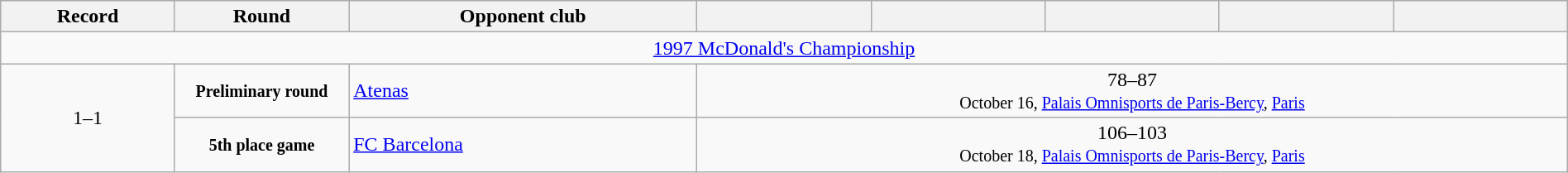<table class="wikitable" width=100% style="text-align: center;">
<tr>
<th width=10%>Record</th>
<th width=10%>Round</th>
<th width=20%>Opponent club</th>
<th width=10%></th>
<th width=10%></th>
<th width=10%></th>
<th width=10%></th>
<th width=10%></th>
</tr>
<tr>
<td colspan=8><a href='#'>1997 McDonald's Championship</a></td>
</tr>
<tr>
<td rowspan=2>1–1</td>
<td><small><strong>Preliminary round</strong></small></td>
<td align=left> <a href='#'>Atenas</a></td>
<td colspan=5 style="text-align:center;">78–87<br><small>October 16, <a href='#'>Palais Omnisports de Paris-Bercy</a>, <a href='#'>Paris</a></small></td>
</tr>
<tr>
<td><small><strong>5th place game</strong></small></td>
<td align=left> <a href='#'>FC Barcelona</a></td>
<td colspan=5 style="text-align:center;">106–103<br><small>October 18, <a href='#'>Palais Omnisports de Paris-Bercy</a>, <a href='#'>Paris</a></small></td>
</tr>
</table>
